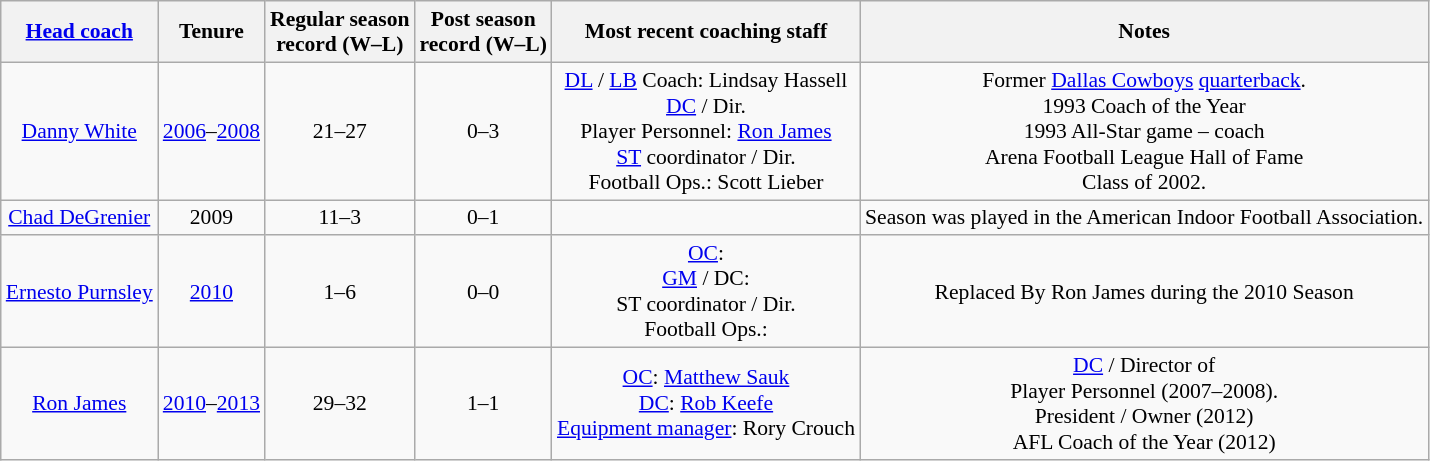<table class="wikitable" style="text-align:center; font-size:90%;">
<tr>
<th><a href='#'>Head coach</a></th>
<th>Tenure</th>
<th>Regular season<br>record (W–L)</th>
<th>Post season<br>record (W–L)</th>
<th>Most recent coaching staff</th>
<th>Notes</th>
</tr>
<tr>
<td><a href='#'>Danny White</a></td>
<td><a href='#'>2006</a>–<a href='#'>2008</a></td>
<td>21–27</td>
<td>0–3</td>
<td><a href='#'>DL</a> / <a href='#'>LB</a> Coach: Lindsay Hassell<br><a href='#'>DC</a> / Dir.<br>Player Personnel: <a href='#'>Ron James</a><br><a href='#'>ST</a> coordinator / Dir.<br>Football Ops.: Scott Lieber</td>
<td>Former <a href='#'>Dallas Cowboys</a> <a href='#'>quarterback</a>.<br>1993 Coach of the Year<br>1993 All-Star game – coach<br>Arena Football League Hall of Fame<br>Class of 2002.</td>
</tr>
<tr>
<td><a href='#'>Chad DeGrenier</a></td>
<td>2009</td>
<td>11–3</td>
<td>0–1</td>
<td></td>
<td>Season was played in the American Indoor Football Association.</td>
</tr>
<tr>
<td><a href='#'>Ernesto Purnsley</a></td>
<td><a href='#'>2010</a></td>
<td>1–6</td>
<td>0–0</td>
<td><a href='#'>OC</a>: <br><a href='#'>GM</a> / DC: <br>ST coordinator / Dir.<br>Football Ops.:</td>
<td>Replaced By Ron James during the 2010 Season</td>
</tr>
<tr>
<td><a href='#'>Ron James</a></td>
<td><a href='#'>2010</a>–<a href='#'>2013</a></td>
<td>29–32</td>
<td>1–1</td>
<td><a href='#'>OC</a>: <a href='#'>Matthew Sauk</a><br><a href='#'>DC</a>: <a href='#'>Rob Keefe</a><br><a href='#'>Equipment manager</a>: Rory Crouch</td>
<td><a href='#'>DC</a> / Director of<br>Player Personnel (2007–2008).<br>President / Owner (2012)<br>AFL Coach of the Year (2012)</td>
</tr>
</table>
